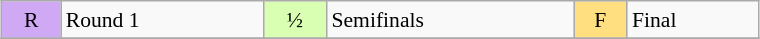<table class="wikitable" style="margin:0.5em auto; font-size:90%; line-height:1.25em;" width=40%;>
<tr>
<td bgcolor="#D0A9F5" align=center>R</td>
<td>Round 1</td>
<td bgcolor="#D9FFB2" align=center>½</td>
<td>Semifinals</td>
<td bgcolor="#FFDF80" align=center>F</td>
<td>Final</td>
</tr>
<tr>
</tr>
</table>
